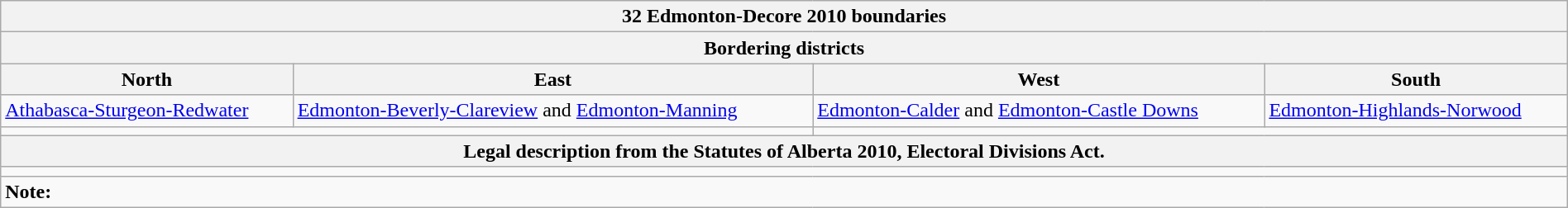<table class="wikitable collapsible collapsed" style="width:100%;">
<tr>
<th colspan=4>32 Edmonton-Decore 2010 boundaries</th>
</tr>
<tr>
<th colspan=4>Bordering districts</th>
</tr>
<tr>
<th>North</th>
<th>East</th>
<th>West</th>
<th>South</th>
</tr>
<tr>
<td><a href='#'>Athabasca-Sturgeon-Redwater</a></td>
<td><a href='#'>Edmonton-Beverly-Clareview</a> and <a href='#'>Edmonton-Manning</a></td>
<td><a href='#'>Edmonton-Calder</a> and <a href='#'>Edmonton-Castle Downs</a></td>
<td><a href='#'>Edmonton-Highlands-Norwood</a></td>
</tr>
<tr>
<td colspan=2 align=center></td>
<td colspan=2 align=center></td>
</tr>
<tr>
<th colspan=4>Legal description from the Statutes of Alberta 2010, Electoral Divisions Act.</th>
</tr>
<tr>
<td colspan=4></td>
</tr>
<tr>
<td colspan=4><strong>Note:</strong></td>
</tr>
</table>
